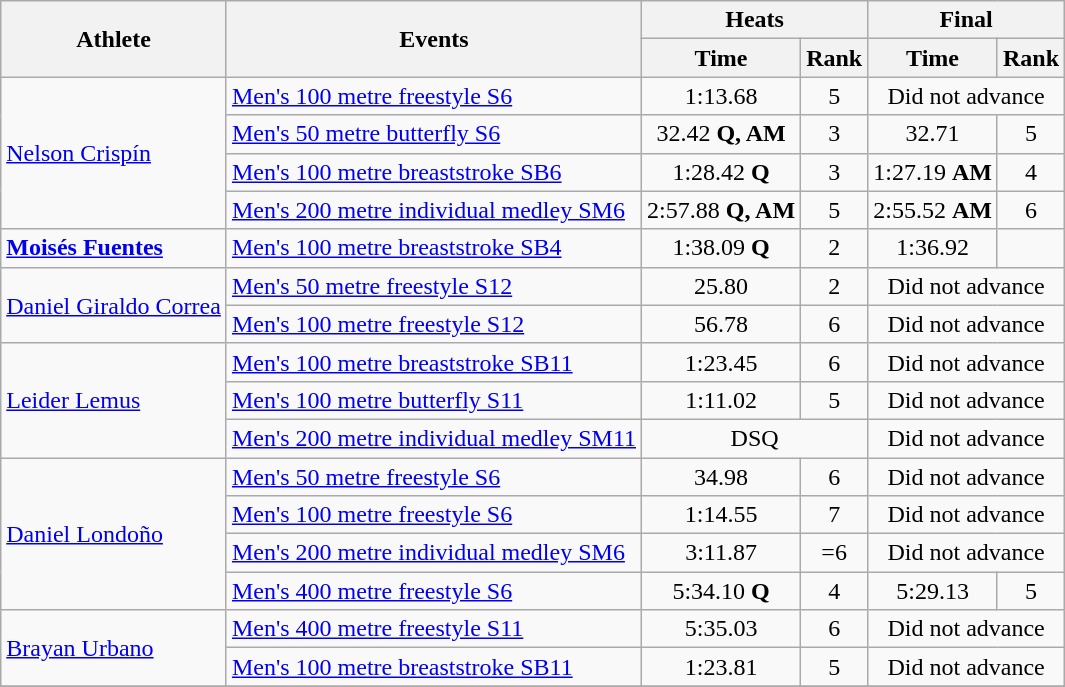<table class=wikitable>
<tr>
<th rowspan="2">Athlete</th>
<th rowspan="2">Events</th>
<th colspan="2">Heats</th>
<th colspan="2">Final</th>
</tr>
<tr>
<th>Time</th>
<th>Rank</th>
<th>Time</th>
<th>Rank</th>
</tr>
<tr>
<td rowspan="4"><a href='#'>Nelson Crispín</a></td>
<td><a href='#'>Men's 100 metre freestyle S6</a></td>
<td align="center">1:13.68</td>
<td align="center">5</td>
<td align="center" colspan=2>Did not advance</td>
</tr>
<tr>
<td><a href='#'>Men's 50 metre butterfly S6</a></td>
<td align="center">32.42 <strong>Q, AM</strong></td>
<td align="center">3</td>
<td align="center">32.71</td>
<td align="center">5</td>
</tr>
<tr>
<td><a href='#'>Men's 100 metre breaststroke SB6</a></td>
<td align="center">1:28.42 <strong>Q</strong></td>
<td align="center">3</td>
<td align="center">1:27.19 <strong>AM</strong></td>
<td align="center">4</td>
</tr>
<tr>
<td><a href='#'>Men's 200 metre individual medley SM6</a></td>
<td align="center">2:57.88 <strong>Q, AM</strong></td>
<td align="center">5</td>
<td align="center">2:55.52 <strong>AM</strong></td>
<td align="center">6</td>
</tr>
<tr>
<td rowspan="1"><strong><a href='#'>Moisés Fuentes</a></strong></td>
<td><a href='#'>Men's 100 metre breaststroke SB4</a></td>
<td align="center">1:38.09 <strong>Q</strong></td>
<td align="center">2</td>
<td align="center">1:36.92</td>
<td align="center"></td>
</tr>
<tr>
<td rowspan="2"><a href='#'>Daniel Giraldo Correa</a></td>
<td><a href='#'>Men's 50 metre freestyle S12</a></td>
<td align="center">25.80</td>
<td align="center">2</td>
<td align="center" colspan=2>Did not advance</td>
</tr>
<tr>
<td><a href='#'>Men's 100 metre freestyle S12</a></td>
<td align="center">56.78</td>
<td align="center">6</td>
<td align="center" colspan=2>Did not advance</td>
</tr>
<tr>
<td rowspan="3"><a href='#'>Leider Lemus</a></td>
<td><a href='#'>Men's 100 metre breaststroke SB11</a></td>
<td align="center">1:23.45</td>
<td align="center">6</td>
<td align="center" colspan=2>Did not advance</td>
</tr>
<tr>
<td><a href='#'>Men's 100 metre butterfly S11</a></td>
<td align="center">1:11.02</td>
<td align="center">5</td>
<td align="center" colspan=2>Did not advance</td>
</tr>
<tr>
<td><a href='#'>Men's 200 metre individual medley SM11</a></td>
<td align="center" colspan=2>DSQ</td>
<td align="center" colspan=2>Did not advance</td>
</tr>
<tr>
<td rowspan="4"><a href='#'>Daniel Londoño</a></td>
<td><a href='#'>Men's 50 metre freestyle S6</a></td>
<td align="center">34.98</td>
<td align="center">6</td>
<td align="center" colspan=2>Did not advance</td>
</tr>
<tr>
<td><a href='#'>Men's 100 metre freestyle S6</a></td>
<td align="center">1:14.55</td>
<td align="center">7</td>
<td align="center" colspan=2>Did not advance</td>
</tr>
<tr>
<td><a href='#'>Men's 200 metre individual medley SM6</a></td>
<td align="center">3:11.87</td>
<td align="center">=6</td>
<td align="center" colspan=2>Did not advance</td>
</tr>
<tr>
<td><a href='#'>Men's 400 metre freestyle S6</a></td>
<td align="center">5:34.10 <strong>Q</strong></td>
<td align="center">4</td>
<td align="center">5:29.13</td>
<td align="center">5</td>
</tr>
<tr>
<td rowspan="2"><a href='#'>Brayan Urbano</a></td>
<td><a href='#'>Men's 400 metre freestyle S11</a></td>
<td align="center">5:35.03</td>
<td align="center">6</td>
<td align="center" colspan=2>Did not advance</td>
</tr>
<tr>
<td><a href='#'>Men's 100 metre breaststroke SB11</a></td>
<td align="center">1:23.81</td>
<td align="center">5</td>
<td align="center" colspan=2>Did not advance</td>
</tr>
<tr>
</tr>
</table>
